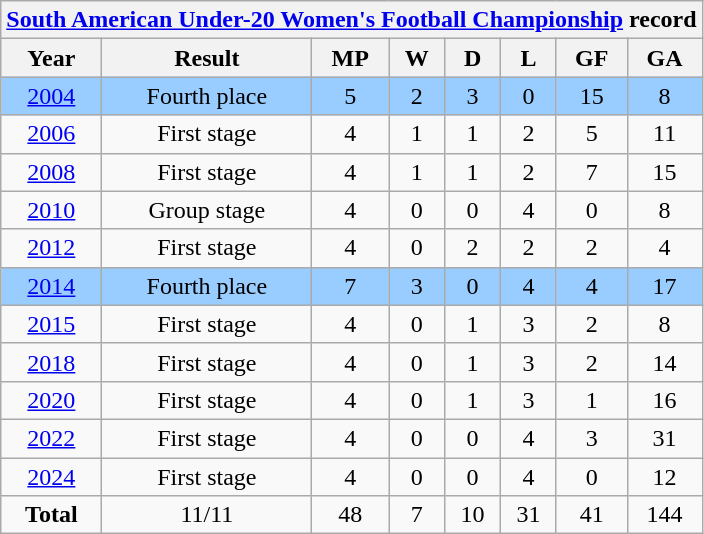<table class="wikitable" style="text-align: center;">
<tr>
<th colspan=20><a href='#'>South American Under-20 Women's Football Championship</a> record</th>
</tr>
<tr>
<th>Year</th>
<th>Result</th>
<th>MP</th>
<th>W</th>
<th>D</th>
<th>L</th>
<th>GF</th>
<th>GA</th>
</tr>
<tr bgcolor=#9acdff>
<td> <a href='#'>2004</a></td>
<td>Fourth place</td>
<td>5</td>
<td>2</td>
<td>3</td>
<td>0</td>
<td>15</td>
<td>8</td>
</tr>
<tr>
<td> <a href='#'>2006</a></td>
<td>First stage</td>
<td>4</td>
<td>1</td>
<td>1</td>
<td>2</td>
<td>5</td>
<td>11</td>
</tr>
<tr>
<td> <a href='#'>2008</a></td>
<td>First stage</td>
<td>4</td>
<td>1</td>
<td>1</td>
<td>2</td>
<td>7</td>
<td>15</td>
</tr>
<tr>
<td> <a href='#'>2010</a></td>
<td>Group stage</td>
<td>4</td>
<td>0</td>
<td>0</td>
<td>4</td>
<td>0</td>
<td>8</td>
</tr>
<tr>
<td> <a href='#'>2012</a></td>
<td>First stage</td>
<td>4</td>
<td>0</td>
<td>2</td>
<td>2</td>
<td>2</td>
<td>4</td>
</tr>
<tr bgcolor=#9acdff>
<td> <a href='#'>2014</a></td>
<td>Fourth place</td>
<td>7</td>
<td>3</td>
<td>0</td>
<td>4</td>
<td>4</td>
<td>17</td>
</tr>
<tr>
<td> <a href='#'>2015</a></td>
<td>First stage</td>
<td>4</td>
<td>0</td>
<td>1</td>
<td>3</td>
<td>2</td>
<td>8</td>
</tr>
<tr>
<td> <a href='#'>2018</a></td>
<td>First stage</td>
<td>4</td>
<td>0</td>
<td>1</td>
<td>3</td>
<td>2</td>
<td>14</td>
</tr>
<tr>
<td> <a href='#'>2020</a></td>
<td>First stage</td>
<td>4</td>
<td>0</td>
<td>1</td>
<td>3</td>
<td>1</td>
<td>16</td>
</tr>
<tr>
<td> <a href='#'>2022</a></td>
<td>First stage</td>
<td>4</td>
<td>0</td>
<td>0</td>
<td>4</td>
<td>3</td>
<td>31</td>
</tr>
<tr>
<td> <a href='#'>2024</a></td>
<td>First stage</td>
<td>4</td>
<td>0</td>
<td>0</td>
<td>4</td>
<td>0</td>
<td>12</td>
</tr>
<tr>
<td><strong>Total</strong></td>
<td>11/11</td>
<td>48</td>
<td>7</td>
<td>10</td>
<td>31</td>
<td>41</td>
<td>144</td>
</tr>
</table>
